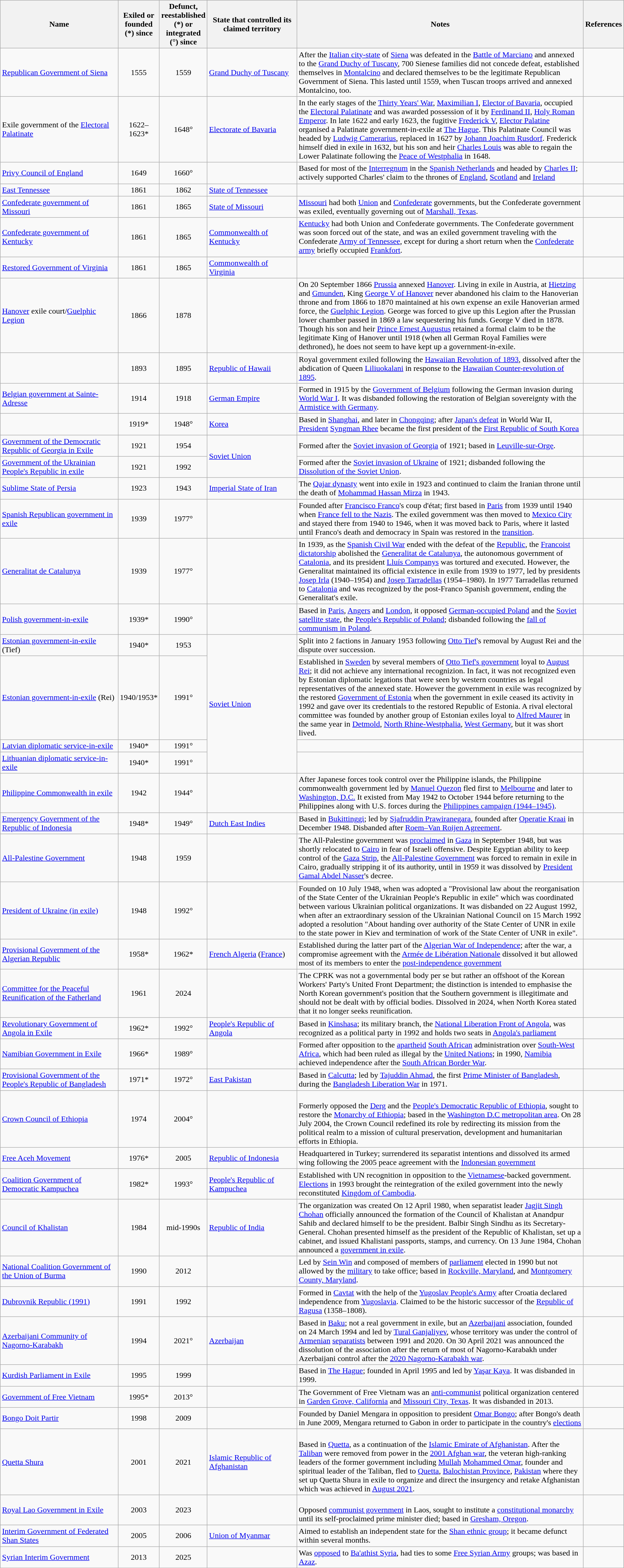<table class="sortable wikitable" style="width: 100%">
<tr>
<th style="width:20%;" class="unsortable">Name</th>
<th style="width:5%;" class="unsortable">Exiled or founded (*) since</th>
<th style="width:5%;" class="unsortable">Defunct, reestablished (*) or integrated (°) since</th>
<th style="width:15%;" class="unsortable">State that controlled its claimed territory</th>
<th style="width:50%;" class="unsortable">Notes</th>
<th style="width:5%;" class="unsortable">References</th>
</tr>
<tr>
<td> <a href='#'>Republican Government of Siena</a></td>
<td style="text-align:center;">1555</td>
<td style="text-align:center;">1559</td>
<td> <a href='#'>Grand Duchy of Tuscany</a></td>
<td>After the <a href='#'>Italian city-state</a> of <a href='#'>Siena</a> was defeated in the <a href='#'>Battle of Marciano</a> and annexed to the <a href='#'>Grand Duchy of Tuscany</a>, 700 Sienese families did not concede defeat, established themselves in <a href='#'>Montalcino</a> and declared themselves to be the legitimate Republican Government of Siena. This lasted until 1559, when Tuscan troops arrived and annexed Montalcino, too.</td>
<td align=center></td>
</tr>
<tr>
<td> Exile government of the <a href='#'>Electoral Palatinate</a></td>
<td style="text-align:center;">1622–1623*</td>
<td style="text-align:center;">1648°</td>
<td> <a href='#'>Electorate of Bavaria</a></td>
<td>In the early stages of the <a href='#'>Thirty Years' War</a>, <a href='#'>Maximilian I</a>, <a href='#'>Elector of Bavaria</a>, occupied the <a href='#'>Electoral Palatinate</a> and was awarded possession of it by <a href='#'>Ferdinand II</a>, <a href='#'>Holy Roman Emperor</a>. In late 1622 and early 1623, the fugitive <a href='#'>Frederick V</a>, <a href='#'>Elector Palatine</a> organised a Palatinate government-in-exile at <a href='#'>The Hague</a>. This Palatinate Council was headed by <a href='#'>Ludwig Camerarius</a>, replaced in 1627 by <a href='#'>Johann Joachim Rusdorf</a>. Frederick himself died in exile in 1632, but his son and heir <a href='#'>Charles Louis</a> was able to regain the Lower Palatinate following the <a href='#'>Peace of Westphalia</a> in 1648.</td>
<td align=center></td>
</tr>
<tr>
<td> <a href='#'>Privy Council of England</a></td>
<td style="text-align:center;">1649</td>
<td style="text-align:center;">1660°</td>
<td></td>
<td>Based for most of the <a href='#'>Interregnum</a> in the <a href='#'>Spanish Netherlands</a> and headed by <a href='#'>Charles II</a>; actively supported Charles' claim to the thrones of <a href='#'>England</a>, <a href='#'>Scotland</a> and <a href='#'>Ireland</a></td>
<td align=center></td>
</tr>
<tr>
<td><a href='#'>East Tennessee</a></td>
<td style="text-align:center;">1861</td>
<td style="text-align:center;">1862</td>
<td><a href='#'>State of Tennessee</a></td>
<td></td>
<td align=center></td>
</tr>
<tr>
<td> <a href='#'>Confederate government of Missouri</a></td>
<td style="text-align:center;">1861</td>
<td style="text-align:center;">1865</td>
<td><a href='#'>State of Missouri</a></td>
<td><a href='#'>Missouri</a> had both <a href='#'>Union</a> and <a href='#'>Confederate</a> governments, but the Confederate government was exiled, eventually governing out of <a href='#'>Marshall, Texas</a>.</td>
<td align=center></td>
</tr>
<tr>
<td> <a href='#'>Confederate government of Kentucky</a></td>
<td style="text-align:center;">1861</td>
<td style="text-align:center;">1865</td>
<td><a href='#'>Commonwealth of Kentucky</a></td>
<td><a href='#'>Kentucky</a> had both Union and Confederate governments. The Confederate government was soon forced out of the state, and was an exiled government traveling with the Confederate <a href='#'>Army of Tennessee</a>, except for during a short return when the <a href='#'>Confederate army</a> briefly occupied <a href='#'>Frankfort</a>.</td>
<td align=center></td>
</tr>
<tr>
<td><a href='#'>Restored Government of Virginia</a></td>
<td style="text-align:center;">1861</td>
<td style="text-align:center;">1865</td>
<td> <a href='#'>Commonwealth of Virginia</a></td>
<td></td>
<td align=center></td>
</tr>
<tr>
<td> <a href='#'>Hanover</a> exile court/<a href='#'>Guelphic Legion</a></td>
<td style="text-align:center;">1866</td>
<td style="text-align:center;">1878</td>
<td></td>
<td>On 20 September 1866 <a href='#'>Prussia</a> annexed <a href='#'>Hanover</a>. Living in exile in Austria, at <a href='#'>Hietzing</a> and <a href='#'>Gmunden</a>, King <a href='#'>George V of Hanover</a> never abandoned his claim to the Hanoverian throne and from 1866 to 1870 maintained at his own expense an exile Hanoverian armed force, the <a href='#'>Guelphic Legion</a>. George was forced to give up this Legion after the Prussian lower chamber passed in 1869 a law sequestering his funds. George V died in 1878. Though his son and heir <a href='#'>Prince Ernest Augustus</a> retained a formal claim to be the legitimate King of Hanover until 1918 (when all German Royal Families were dethroned), he does not seem to have kept up a government-in-exile.</td>
<td align=center></td>
</tr>
<tr>
<td></td>
<td style="text-align:center;">1893</td>
<td style="text-align:center;">1895</td>
<td> <a href='#'>Republic of Hawaii</a></td>
<td>Royal government exiled following the <a href='#'>Hawaiian Revolution of 1893</a>, dissolved after the abdication of Queen <a href='#'>Liliuokalani</a> in response to the <a href='#'>Hawaiian Counter-revolution of 1895</a>.</td>
<td align=center></td>
</tr>
<tr>
<td> <a href='#'>Belgian government at Sainte-Adresse</a></td>
<td style="text-align:center;">1914</td>
<td style="text-align:center;">1918</td>
<td> <a href='#'>German Empire</a></td>
<td>Formed in 1915 by the <a href='#'>Government of Belgium</a> following the German invasion during <a href='#'>World War I</a>. It was disbanded following the restoration of Belgian sovereignty with the <a href='#'>Armistice with Germany</a>.</td>
<td align=center></td>
</tr>
<tr>
<td></td>
<td style="text-align:center;">1919*</td>
<td style="text-align:center;">1948°</td>
<td> <a href='#'>Korea</a></td>
<td>Based in <a href='#'>Shanghai</a>, and later in <a href='#'>Chongqing</a>; after <a href='#'>Japan's defeat</a> in World War II, <a href='#'>President</a> <a href='#'>Syngman Rhee</a> became the first president of the <a href='#'>First Republic of South Korea</a></td>
<td align=center></td>
</tr>
<tr>
<td> <a href='#'>Government of the Democratic Republic of Georgia in Exile</a></td>
<td style="text-align:center;">1921</td>
<td style="text-align:center;">1954</td>
<td rowspan="2"> <a href='#'>Soviet Union</a></td>
<td>Formed after the <a href='#'>Soviet invasion of Georgia</a> of 1921; based in <a href='#'>Leuville-sur-Orge</a>.</td>
<td align=center></td>
</tr>
<tr>
<td> <a href='#'>Government of the Ukrainian People's Republic in exile</a></td>
<td style="text-align:center;">1921</td>
<td style="text-align:center;">1992</td>
<td>Formed after the <a href='#'>Soviet invasion of Ukraine</a> of 1921; disbanded following the <a href='#'>Dissolution of the Soviet Union</a>.</td>
<td align=center></td>
</tr>
<tr>
<td> <a href='#'>Sublime State of Persia</a></td>
<td style="text-align:center;">1923</td>
<td style="text-align:center;">1943</td>
<td> <a href='#'>Imperial State of Iran</a></td>
<td>The <a href='#'>Qajar dynasty</a> went into exile in 1923 and continued to claim the Iranian throne until the death of <a href='#'>Mohammad Hassan Mirza</a> in 1943.</td>
<td align=center></td>
</tr>
<tr>
<td> <a href='#'>Spanish Republican government in exile</a></td>
<td style="text-align:center;">1939</td>
<td style="text-align:center;">1977°</td>
<td></td>
<td>Founded after <a href='#'>Francisco Franco</a>'s coup d'état; first based in <a href='#'>Paris</a> from 1939 until 1940 when <a href='#'>France fell to the Nazis</a>. The exiled government was then moved to <a href='#'>Mexico City</a> and stayed there from 1940 to 1946, when it was moved back to Paris, where it lasted until Franco's death and democracy in Spain was restored in the <a href='#'>transition</a>.</td>
<td align=center></td>
</tr>
<tr>
<td> <a href='#'>Generalitat de Catalunya</a></td>
<td style="text-align:center;">1939</td>
<td style="text-align:center;">1977°</td>
<td></td>
<td>In 1939, as the <a href='#'>Spanish Civil War</a> ended with the defeat of the <a href='#'>Republic</a>, the <a href='#'>Francoist dictatorship</a> abolished the <a href='#'>Generalitat de Catalunya</a>, the autonomous government of <a href='#'>Catalonia</a>, and its president <a href='#'>Lluís Companys</a> was tortured and executed. However, the Generalitat maintained its official existence in exile from 1939 to 1977, led by presidents <a href='#'>Josep Irla</a> (1940–1954) and <a href='#'>Josep Tarradellas</a> (1954–1980). In 1977 Tarradellas returned to <a href='#'>Catalonia</a> and was recognized by the post-Franco Spanish government, ending the Generalitat's exile.</td>
<td align=center></td>
</tr>
<tr>
<td> <a href='#'>Polish government-in-exile</a></td>
<td style="text-align:center;">1939*</td>
<td style="text-align:center;">1990°</td>
<td></td>
<td>Based in <a href='#'>Paris</a>, <a href='#'>Angers</a> and <a href='#'>London</a>, it opposed <a href='#'>German-occupied Poland</a> and the <a href='#'>Soviet</a> <a href='#'>satellite state</a>, the <a href='#'>People's Republic of Poland</a>; disbanded following the <a href='#'>fall of communism in Poland</a>.</td>
<td align=center></td>
</tr>
<tr>
<td> <a href='#'>Estonian government-in-exile</a> (Tief)</td>
<td style="text-align:center;">1940*</td>
<td style="text-align:center;">1953</td>
<td rowspan="4"> <a href='#'>Soviet Union</a></td>
<td>Split into 2 factions in January 1953 following <a href='#'>Otto Tief</a>'s removal by August Rei and the dispute over succession.</td>
<td align=center></td>
</tr>
<tr>
<td> <a href='#'>Estonian government-in-exile</a> (Rei)</td>
<td style="text-align:center;">1940/1953*</td>
<td style="text-align:center;">1991°</td>
<td>Established in <a href='#'>Sweden</a> by several members of <a href='#'>Otto Tief's government</a> loyal to <a href='#'>August Rei</a>; it did not achieve any international recognizion. In fact, it was not recognized even by Estonian diplomatic legations that were seen by western countries as legal representatives of the annexed state. However the government in exile was recognized by the restored <a href='#'>Government of Estonia</a> when the government in exile ceased its activity in 1992 and gave over its credentials to the restored Republic of Estonia. A rival electoral committee was founded by another group of Estonian exiles loyal to <a href='#'>Alfred Maurer</a> in the same year in <a href='#'>Detmold</a>, <a href='#'>North Rhine-Westphalia</a>, <a href='#'>West Germany</a>, but it was short lived.</td>
<td align=center></td>
</tr>
<tr>
<td> <a href='#'>Latvian diplomatic service-in-exile</a></td>
<td style="text-align:center;">1940*</td>
<td style="text-align:center;">1991°</td>
<td align=center></td>
</tr>
<tr>
<td> <a href='#'>Lithuanian diplomatic service-in-exile</a></td>
<td style="text-align:center;">1940*</td>
<td style="text-align:center;">1991°</td>
<td align=center></td>
</tr>
<tr>
<td> <a href='#'>Philippine Commonwealth in exile</a></td>
<td style="text-align:center;">1942</td>
<td style="text-align:center;">1944°</td>
<td></td>
<td>After Japanese forces took control over the Philippine islands, the Philippine commonwealth government led by <a href='#'>Manuel Quezon</a> fled first to <a href='#'>Melbourne</a> and later to <a href='#'>Washington, D.C.</a> It existed from May 1942 to October 1944 before returning to the Philippines along with U.S. forces during the <a href='#'>Philippines campaign (1944–1945)</a>.</td>
<td align=center></td>
</tr>
<tr>
<td> <a href='#'>Emergency Government of the Republic of Indonesia</a></td>
<td style="text-align:center;">1948*</td>
<td style="text-align:center;">1949°</td>
<td> <a href='#'>Dutch East Indies</a></td>
<td>Based in <a href='#'>Bukittinggi</a>; led by <a href='#'>Sjafruddin Prawiranegara</a>, founded after <a href='#'>Operatie Kraai</a> in December 1948. Disbanded after <a href='#'>Roem–Van Roijen Agreement</a>.</td>
<td align=center></td>
</tr>
<tr>
<td> <a href='#'>All-Palestine Government</a></td>
<td style="text-align:center;">1948</td>
<td style="text-align:center;">1959</td>
<td></td>
<td>The All-Palestine government was <a href='#'>proclaimed</a> in <a href='#'>Gaza</a> in September 1948, but was shortly relocated to <a href='#'>Cairo</a> in fear of Israeli offensive. Despite Egyptian ability to keep control of the <a href='#'>Gaza Strip</a>, the <a href='#'>All-Palestine Government</a> was forced to remain in exile in Cairo, gradually stripping it of its authority, until in 1959 it was dissolved by <a href='#'>President</a> <a href='#'>Gamal Abdel Nasser</a>'s decree.</td>
<td align=center></td>
</tr>
<tr>
<td> <a href='#'>President of Ukraine (in exile)</a></td>
<td style="text-align:center;">1948</td>
<td style="text-align:center;">1992°</td>
<td></td>
<td>Founded on 10 July 1948, when was adopted a "Provisional law about the reorganisation of the State Center of the Ukrainian People's Republic in exile" which was coordinated between various Ukrainian political organizations. It was disbanded on 22 August 1992, when after an extraordinary session of the Ukrainian National Council on 15 March 1992 adopted a resolution "About handing over authority of the State Center of UNR in exile to the state power in Kiev and termination of work of the State Center of UNR in exile".</td>
<td align=center></td>
</tr>
<tr>
<td> <a href='#'>Provisional Government of the Algerian Republic</a></td>
<td style="text-align:center;">1958*</td>
<td style="text-align:center;">1962*</td>
<td> <a href='#'>French Algeria</a> (<a href='#'>France</a>)</td>
<td>Established during the latter part of the <a href='#'>Algerian War of Independence</a>; after the war, a compromise agreement with the <a href='#'>Armée de Libération Nationale</a> dissolved it but allowed most of its members to enter the <a href='#'>post-independence government</a></td>
<td align=center></td>
</tr>
<tr>
<td> <a href='#'>Committee for the Peaceful Reunification of the Fatherland</a></td>
<td style="text-align:center;">1961</td>
<td style="text-align:center;">2024</td>
<td></td>
<td>The CPRK was not a governmental body per se but rather an offshoot of the Korean Workers' Party's United Front Department; the distinction is intended to emphasise the North Korean government's position that the Southern government is illegitimate and should not be dealt with by official bodies. Dissolved in 2024, when North Korea stated that it no longer seeks reunification.</td>
</tr>
<tr>
<td> <a href='#'>Revolutionary Government of Angola in Exile</a></td>
<td style="text-align:center;">1962*</td>
<td style="text-align:center;">1992°</td>
<td> <a href='#'>People's Republic of Angola</a></td>
<td>Based in <a href='#'>Kinshasa</a>; its military branch, the <a href='#'>National Liberation Front of Angola</a>, was recognized as a political party in 1992 and holds two seats in <a href='#'>Angola's parliament</a></td>
<td align=center></td>
</tr>
<tr>
<td> <a href='#'>Namibian Government in Exile</a></td>
<td style="text-align:center;">1966*</td>
<td style="text-align:center;">1989°</td>
<td></td>
<td>Formed after opposition to the <a href='#'>apartheid</a> <a href='#'>South African</a> administration over <a href='#'>South-West Africa</a>, which had been ruled as illegal by the <a href='#'>United Nations</a>; in 1990, <a href='#'>Namibia</a> achieved independence after the <a href='#'>South African Border War</a>.</td>
<td align=center></td>
</tr>
<tr>
<td> <a href='#'>Provisional Government of the People's Republic of Bangladesh</a></td>
<td style="text-align:center;">1971*</td>
<td style="text-align:center;">1972°</td>
<td> <a href='#'>East Pakistan</a></td>
<td>Based in <a href='#'>Calcutta</a>; led by <a href='#'>Tajuddin Ahmad</a>, the first <a href='#'>Prime Minister of Bangladesh</a>, during the <a href='#'>Bangladesh Liberation War</a> in 1971.</td>
<td align=center></td>
</tr>
<tr>
<td> <a href='#'>Crown Council of Ethiopia</a></td>
<td style="text-align:center;">1974</td>
<td style="text-align:center;">2004°</td>
<td></td>
<td><br>Formerly opposed the <a href='#'>Derg</a> and the <a href='#'>People's Democratic Republic of Ethiopia</a>, sought to restore the <a href='#'>Monarchy of Ethiopia</a>; based in the <a href='#'>Washington D.C metropolitan area</a>. On 28 July 2004, the Crown Council redefined its role by redirecting its mission from the political realm to a mission of cultural preservation, development and humanitarian efforts in Ethiopia.</td>
<td></td>
</tr>
<tr>
<td> <a href='#'>Free Aceh Movement</a></td>
<td style="text-align:center;">1976*</td>
<td style="text-align:center;">2005</td>
<td> <a href='#'>Republic of Indonesia</a></td>
<td>Headquartered in Turkey; surrendered its separatist intentions and dissolved its armed wing following the 2005 peace agreement with the <a href='#'>Indonesian government</a></td>
<td align=center></td>
</tr>
<tr>
<td> <a href='#'>Coalition Government of Democratic Kampuchea</a></td>
<td style="text-align:center;">1982*</td>
<td style="text-align:center;">1993°</td>
<td> <a href='#'>People's Republic of Kampuchea</a></td>
<td>Established with UN recognition in opposition to the <a href='#'>Vietnamese</a>-backed government. <a href='#'>Elections</a> in 1993 brought the reintegration of the exiled government into the newly reconstituted <a href='#'>Kingdom of Cambodia</a>.</td>
<td align=center></td>
</tr>
<tr>
<td> <a href='#'>Council of Khalistan</a></td>
<td style="text-align:center;">1984</td>
<td style="text-align:center;">mid-1990s</td>
<td> <a href='#'>Republic of India</a></td>
<td>The organization was created On 12 April 1980, when separatist leader <a href='#'>Jagjit Singh Chohan</a> officially announced the formation of the Council of Khalistan at Anandpur Sahib and declared himself to be the president. Balbir Singh Sindhu as its Secretary-General. Chohan presented himself as the president of the Republic of Khalistan, set up a cabinet, and issued Khalistani passports, stamps, and currency. On 13 June 1984, Chohan announced a <a href='#'>government in exile</a>.</td>
<td></td>
</tr>
<tr>
<td> <a href='#'>National Coalition Government of the Union of Burma</a></td>
<td style="text-align:center;">1990</td>
<td style="text-align:center;">2012</td>
<td></td>
<td>Led by <a href='#'>Sein Win</a> and composed of members of <a href='#'>parliament</a> elected in 1990 but not allowed by the <a href='#'>military</a> to take office; based in <a href='#'>Rockville, Maryland</a>, and <a href='#'>Montgomery County, Maryland</a>.</td>
<td align=center></td>
</tr>
<tr>
<td> <a href='#'>Dubrovnik Republic (1991)</a></td>
<td style="text-align:center;">1991</td>
<td style="text-align:center;">1992</td>
<td></td>
<td>Formed in <a href='#'>Cavtat</a> with the help of the <a href='#'>Yugoslav People's Army</a> after Croatia declared independence from <a href='#'>Yugoslavia</a>. Claimed to be the historic successor of the <a href='#'>Republic of Ragusa</a> (1358–1808).</td>
<td align=center></td>
</tr>
<tr>
<td> <a href='#'>Azerbaijani Community of Nagorno-Karabakh</a></td>
<td style="text-align:center;">1994</td>
<td style="text-align:center;">2021°</td>
<td> <a href='#'>Azerbaijan</a></td>
<td>Based in <a href='#'>Baku</a>; not a real government in exile, but an <a href='#'>Azerbaijani</a> association, founded on 24 March 1994 and led by <a href='#'>Tural Ganjaliyev</a>, whose territory was under the control of <a href='#'>Armenian</a> <a href='#'>separatists</a> between 1991 and 2020. On 30 April 2021 was announced the dissolution of the association after the return of most of Nagorno-Karabakh under Azerbaijani control after the <a href='#'>2020 Nagorno-Karabakh war</a>.</td>
<td align=center></td>
</tr>
<tr>
<td> <a href='#'>Kurdish Parliament in Exile</a></td>
<td style="text-align:center;">1995</td>
<td style="text-align:center;">1999</td>
<td></td>
<td>Based in <a href='#'>The Hague</a>; founded in April 1995 and led by <a href='#'>Yaşar Kaya</a>. It was disbanded in 1999.</td>
<td align=center></td>
</tr>
<tr>
<td> <a href='#'>Government of Free Vietnam</a></td>
<td style="text-align:center;">1995*</td>
<td style="text-align:center;">2013°</td>
<td></td>
<td>The Government of Free Vietnam was an <a href='#'>anti-communist</a> political organization centered in <a href='#'>Garden Grove, California</a> and <a href='#'>Missouri City, Texas</a>. It was disbanded in 2013.</td>
<td align=center></td>
</tr>
<tr>
<td> <a href='#'>Bongo Doit Partir</a></td>
<td style="text-align:center;">1998</td>
<td style="text-align:center;">2009</td>
<td></td>
<td>Founded by Daniel Mengara in opposition to president <a href='#'>Omar Bongo</a>; after Bongo's death in June 2009, Mengara returned to Gabon in order to participate in the country's <a href='#'>elections</a></td>
<td align=center></td>
</tr>
<tr>
<td> <a href='#'>Quetta Shura</a></td>
<td style="text-align:center;">2001</td>
<td style="text-align:center;">2021</td>
<td> <a href='#'>Islamic Republic of Afghanistan</a></td>
<td><br>Based in <a href='#'>Quetta</a>, as a continuation of the <a href='#'>Islamic Emirate of Afghanistan</a>. After the <a href='#'>Taliban</a> were removed from power in the <a href='#'>2001 Afghan war</a>, the veteran high-ranking leaders of the former government including <a href='#'>Mullah</a> <a href='#'>Mohammed Omar</a>, founder and spiritual leader of the Taliban, fled to <a href='#'>Quetta</a>, <a href='#'>Balochistan Province</a>, <a href='#'>Pakistan</a> where they set up Quetta Shura in exile to organize and direct the insurgency and retake Afghanistan which was achieved in <a href='#'>August 2021</a>.</td>
<td align=center></td>
</tr>
<tr>
<td> <a href='#'>Royal Lao Government in Exile</a></td>
<td style="text-align:center;">2003</td>
<td style="text-align:center;">2023</td>
<td></td>
<td><br>Opposed <a href='#'>communist government</a> in Laos, sought to institute a <a href='#'>constitutional monarchy</a> until its self-proclaimed prime minister died; based in <a href='#'>Gresham, Oregon</a>.</td>
</tr>
<tr>
<td> <a href='#'>Interim Government of Federated Shan States</a></td>
<td style="text-align:center;">2005</td>
<td style="text-align:center;">2006</td>
<td> <a href='#'>Union of Myanmar</a></td>
<td>Aimed to establish an independent state for the <a href='#'>Shan ethnic group</a>; it became defunct within several months.</td>
<td align=center></td>
</tr>
<tr>
<td> <a href='#'>Syrian Interim Government</a></td>
<td style="text-align:center;">2013</td>
<td style="text-align:center;">2025</td>
<td></td>
<td>Was <a href='#'>opposed</a> to <a href='#'>Ba'athist Syria</a>, had ties to some <a href='#'>Free Syrian Army</a> groups; was based in <a href='#'>Azaz</a>.</td>
</tr>
</table>
